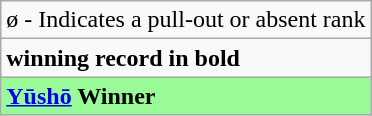<table class="wikitable">
<tr>
<td>ø - Indicates a pull-out or absent rank</td>
</tr>
<tr>
<td><strong>winning record in bold</strong></td>
</tr>
<tr>
<td style="background: PaleGreen;"><strong><a href='#'>Yūshō</a> Winner</strong></td>
</tr>
</table>
